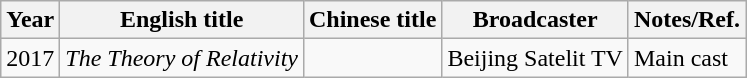<table class="wikitable">
<tr>
<th width=10>Year</th>
<th>English title</th>
<th>Chinese title</th>
<th>Broadcaster</th>
<th>Notes/Ref.</th>
</tr>
<tr>
<td>2017</td>
<td><em>The Theory of Relativity</em></td>
<td></td>
<td>Beijing Satelit TV</td>
<td>Main cast</td>
</tr>
</table>
